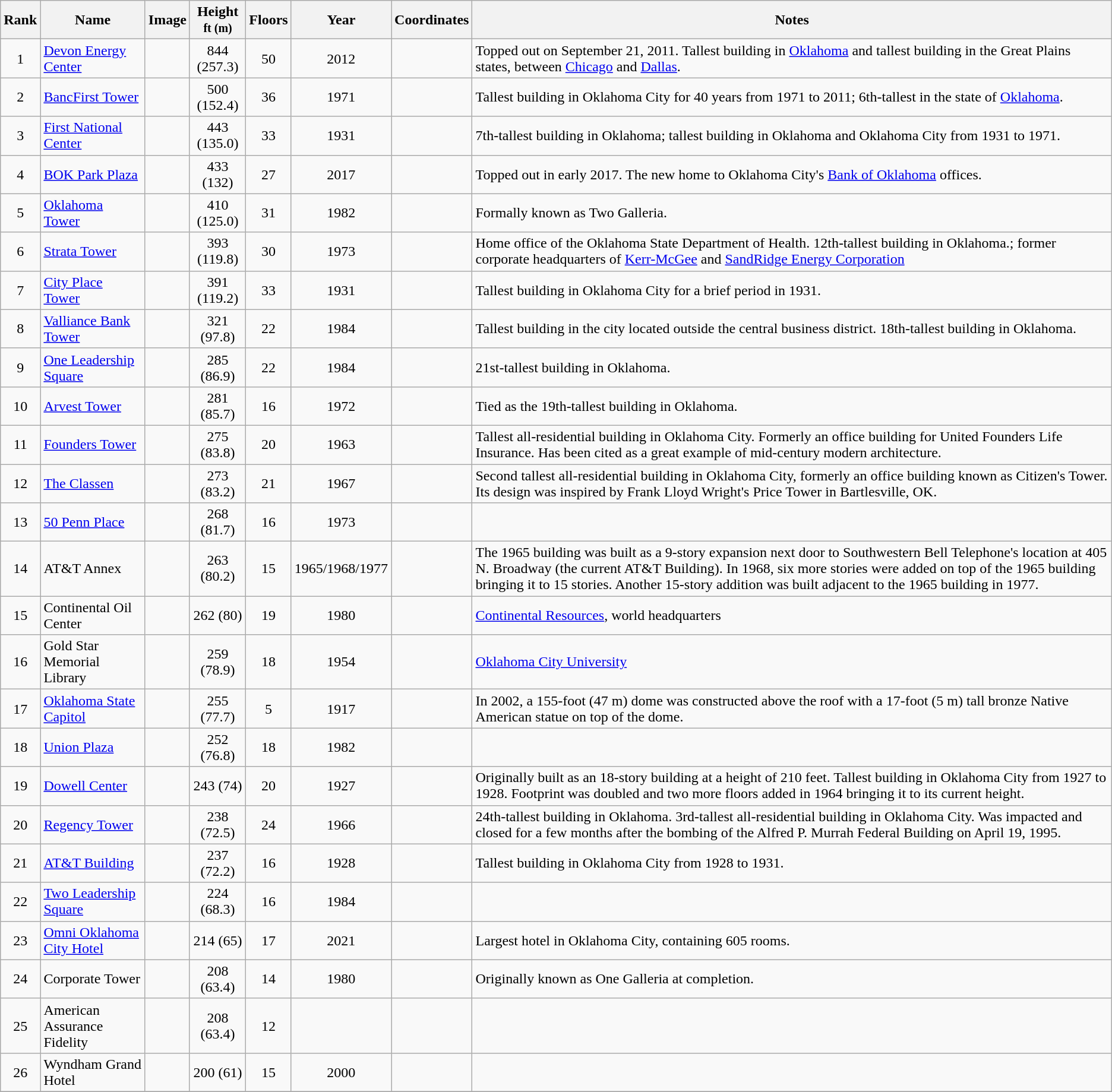<table class="wikitable sortable" style="text-align:center">
<tr>
<th>Rank</th>
<th>Name</th>
<th>Image</th>
<th width=0%>Height<br><small>ft (m)</small></th>
<th width=0%>Floors</th>
<th width=0%>Year</th>
<th>Coordinates</th>
<th class="unsortable">Notes</th>
</tr>
<tr>
<td>1</td>
<td align=left><a href='#'>Devon Energy Center</a></td>
<td></td>
<td>844 (257.3)</td>
<td>50</td>
<td>2012</td>
<td></td>
<td align=left>Topped out on September 21, 2011. Tallest building in <a href='#'>Oklahoma</a> and tallest building in the Great Plains states, between <a href='#'>Chicago</a> and <a href='#'>Dallas</a>.</td>
</tr>
<tr>
<td>2</td>
<td align=left><a href='#'>BancFirst Tower</a></td>
<td></td>
<td>500 (152.4)</td>
<td>36</td>
<td>1971</td>
<td></td>
<td align=left>Tallest building in Oklahoma City for 40 years from 1971 to 2011; 6th-tallest in the state of <a href='#'>Oklahoma</a>.</td>
</tr>
<tr>
<td>3</td>
<td align=left><a href='#'>First National Center</a></td>
<td></td>
<td>443 (135.0)</td>
<td>33</td>
<td>1931</td>
<td></td>
<td align=left>7th-tallest building in Oklahoma; tallest building in Oklahoma and Oklahoma City from 1931 to 1971.</td>
</tr>
<tr>
<td>4</td>
<td align=left><a href='#'>BOK Park Plaza</a></td>
<td></td>
<td>433 (132)</td>
<td>27</td>
<td>2017</td>
<td></td>
<td align=left>Topped out in early 2017. The new home to Oklahoma City's <a href='#'>Bank of Oklahoma</a> offices.</td>
</tr>
<tr>
<td>5</td>
<td align=left><a href='#'>Oklahoma Tower</a></td>
<td></td>
<td>410 (125.0)</td>
<td>31</td>
<td>1982</td>
<td></td>
<td align=left>Formally known as Two Galleria.</td>
</tr>
<tr>
<td>6</td>
<td align=left><a href='#'>Strata Tower</a></td>
<td></td>
<td>393 (119.8)</td>
<td>30</td>
<td>1973</td>
<td></td>
<td align=left>Home office of the Oklahoma State Department of Health. 12th-tallest building in Oklahoma.; former corporate headquarters of <a href='#'>Kerr-McGee</a> and <a href='#'>SandRidge Energy Corporation</a></td>
</tr>
<tr>
<td>7</td>
<td align=left><a href='#'>City Place Tower</a></td>
<td></td>
<td>391 (119.2)</td>
<td>33</td>
<td>1931</td>
<td></td>
<td align=left>Tallest building in Oklahoma City for a brief period in 1931.</td>
</tr>
<tr>
<td>8</td>
<td align=left><a href='#'>Valliance Bank Tower</a></td>
<td></td>
<td>321 (97.8)</td>
<td>22</td>
<td>1984</td>
<td></td>
<td align=left>Tallest building in the city located outside the central business district. 18th-tallest building in Oklahoma.</td>
</tr>
<tr>
<td>9</td>
<td align=left><a href='#'>One Leadership Square</a></td>
<td></td>
<td>285 (86.9)</td>
<td>22</td>
<td>1984</td>
<td></td>
<td align=left>21st-tallest building in Oklahoma.</td>
</tr>
<tr>
<td>10</td>
<td align=left><a href='#'>Arvest Tower</a></td>
<td></td>
<td>281 (85.7)</td>
<td>16</td>
<td>1972</td>
<td></td>
<td align=left>Tied as the 19th-tallest building in Oklahoma.</td>
</tr>
<tr>
<td>11</td>
<td align=left><a href='#'>Founders Tower</a></td>
<td></td>
<td>275 (83.8)</td>
<td>20</td>
<td>1963</td>
<td></td>
<td align=left>Tallest all-residential building in Oklahoma City. Formerly an office building for United Founders Life Insurance. Has been cited as a great example of mid-century modern architecture.</td>
</tr>
<tr>
<td>12</td>
<td align=left><a href='#'>The Classen</a></td>
<td></td>
<td>273 (83.2)</td>
<td>21</td>
<td>1967</td>
<td></td>
<td align=left>Second tallest all-residential building in Oklahoma City, formerly an office building known as Citizen's Tower. Its design was inspired by Frank Lloyd Wright's Price Tower in Bartlesville, OK.</td>
</tr>
<tr>
<td>13</td>
<td align=left><a href='#'>50 Penn Place</a></td>
<td></td>
<td>268 (81.7)</td>
<td>16</td>
<td>1973</td>
<td></td>
<td align=left></td>
</tr>
<tr>
<td>14</td>
<td align=left>AT&T Annex</td>
<td></td>
<td>263 (80.2)</td>
<td>15</td>
<td>1965/1968/1977</td>
<td></td>
<td align=left>The 1965 building was built as a 9-story expansion next door to Southwestern Bell Telephone's location at 405 N. Broadway (the current AT&T Building). In 1968, six more stories were added on top of the 1965 building bringing it to 15 stories. Another 15-story addition was built adjacent to the 1965 building in 1977.</td>
</tr>
<tr>
<td>15</td>
<td align=left>Continental Oil Center</td>
<td></td>
<td>262 (80)</td>
<td>19</td>
<td>1980</td>
<td></td>
<td align=left><a href='#'>Continental Resources</a>, world headquarters </td>
</tr>
<tr>
<td>16</td>
<td align=left>Gold Star Memorial Library</td>
<td></td>
<td>259 (78.9)</td>
<td>18</td>
<td>1954</td>
<td></td>
<td align=left><a href='#'>Oklahoma City University</a></td>
</tr>
<tr>
<td>17</td>
<td align=left><a href='#'>Oklahoma State Capitol</a></td>
<td></td>
<td>255 (77.7)</td>
<td>5</td>
<td>1917</td>
<td></td>
<td align=left>In 2002, a 155-foot (47 m) dome was constructed above the roof with a 17-foot (5 m) tall bronze Native American statue on top of the dome.</td>
</tr>
<tr>
<td>18</td>
<td align=left><a href='#'>Union Plaza</a></td>
<td></td>
<td>252 (76.8)</td>
<td>18</td>
<td>1982</td>
<td></td>
<td align=left></td>
</tr>
<tr>
<td>19</td>
<td align=left><a href='#'>Dowell Center</a></td>
<td></td>
<td>243 (74)</td>
<td>20</td>
<td>1927</td>
<td></td>
<td align=left> Originally built as an 18-story building at a height of 210 feet. Tallest building in Oklahoma City from 1927 to 1928. Footprint was doubled and two more floors added in 1964 bringing it to its current height.</td>
</tr>
<tr>
<td>20</td>
<td align=left><a href='#'>Regency Tower</a></td>
<td></td>
<td>238 (72.5)</td>
<td>24</td>
<td>1966</td>
<td></td>
<td align=left>24th-tallest building in Oklahoma. 3rd-tallest all-residential building in Oklahoma City. Was impacted and closed for a few months after the bombing of the Alfred P. Murrah Federal Building on April 19, 1995.</td>
</tr>
<tr>
<td>21</td>
<td align=left><a href='#'>AT&T Building</a></td>
<td></td>
<td>237 (72.2)</td>
<td>16</td>
<td>1928</td>
<td></td>
<td align=left>Tallest building in Oklahoma City from 1928 to 1931.</td>
</tr>
<tr>
<td>22</td>
<td align=left><a href='#'>Two Leadership Square</a></td>
<td></td>
<td>224 (68.3)</td>
<td>16</td>
<td>1984</td>
<td></td>
<td align=left></td>
</tr>
<tr>
<td>23</td>
<td align=left><a href='#'>Omni Oklahoma City Hotel</a></td>
<td></td>
<td>214 (65)</td>
<td>17</td>
<td>2021</td>
<td></td>
<td align=left>Largest hotel in Oklahoma City, containing 605 rooms.</td>
</tr>
<tr>
<td>24</td>
<td align=left>Corporate Tower</td>
<td></td>
<td>208 (63.4)</td>
<td>14</td>
<td>1980</td>
<td></td>
<td align=left>Originally known as One Galleria at completion.</td>
</tr>
<tr>
<td>25</td>
<td align=left>American Assurance Fidelity</td>
<td></td>
<td>208 (63.4)</td>
<td>12</td>
<td></td>
<td></td>
<td align=left></td>
</tr>
<tr>
<td>26</td>
<td align=left>Wyndham Grand Hotel</td>
<td></td>
<td>200 (61)</td>
<td>15</td>
<td>2000</td>
<td></td>
<td></td>
</tr>
<tr>
</tr>
</table>
